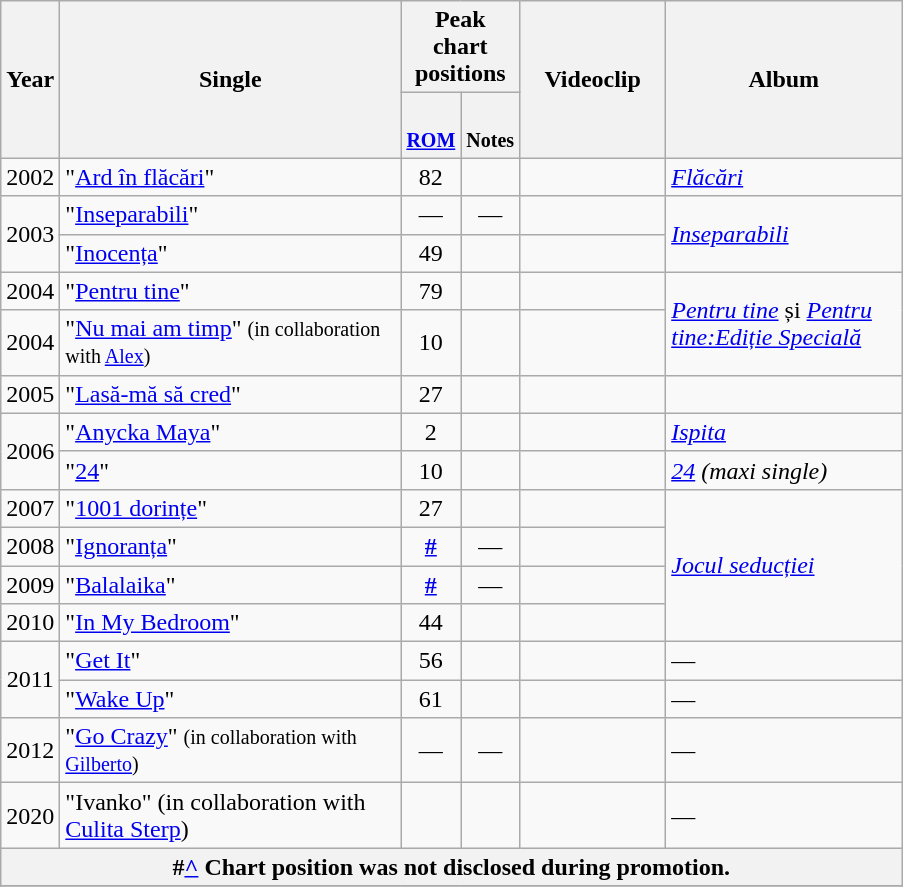<table class="wikitable">
<tr>
<th rowspan="2">Year</th>
<th width="220" rowspan="2">Single</th>
<th colspan="2">Peak chart positions</th>
<th rowspan="2" width="90">Videoclip</th>
<th rowspan="2" width="150">Album</th>
</tr>
<tr>
<th width="25"><small><br><a href='#'>ROM</a></small></th>
<th width="25"><small><br>Notes</small></th>
</tr>
<tr>
<td align="center" rowspan="1">2002</td>
<td align="left">"<a href='#'>Ard în flăcări</a>"</td>
<td align="center">82</td>
<td align="center"></td>
<td align="center"></td>
<td align="left" rowspan="1"><div><em><a href='#'>Flăcări</a></em></div></td>
</tr>
<tr>
<td align="center" rowspan="2">2003</td>
<td align="left">"<a href='#'>Inseparabili</a>"</td>
<td align="center">—</td>
<td align="center">—</td>
<td align="center"></td>
<td align="left" rowspan="2"><div><em><a href='#'>Inseparabili</a></em></div></td>
</tr>
<tr>
<td align="left">"<a href='#'>Inocența</a>"</td>
<td align="center">49</td>
<td align="center"></td>
<td align="center"></td>
</tr>
<tr>
<td align="center" rowspan="1">2004</td>
<td align="left">"<a href='#'>Pentru tine</a>"</td>
<td align="center">79</td>
<td align="center"></td>
<td align="center"></td>
<td rowspan="2" align="left"><div><em><a href='#'>Pentru tine</a></em> și <em><a href='#'>Pentru tine:Ediție Specială</a></em> </div></td>
</tr>
<tr>
<td align="center">2004</td>
<td align="left">"<a href='#'>Nu mai am timp</a>" <small>(in collaboration with <a href='#'>Alex</a>)</small></td>
<td align="center">10</td>
<td align="center"></td>
<td align="center"></td>
</tr>
<tr>
<td>2005</td>
<td align="left">"<a href='#'>Lasă-mă să cred</a>"</td>
<td align="center">27</td>
<td align="center"></td>
<td align="center"></td>
<td></td>
</tr>
<tr>
<td align="center" rowspan="2">2006</td>
<td align="left">"<a href='#'>Anycka Maya</a>"</td>
<td align="center">2</td>
<td align="center"></td>
<td align="center"></td>
<td align="left" rowspan="1"><div><em><a href='#'>Ispita</a></em> </div></td>
</tr>
<tr>
<td align="left">"<a href='#'>24</a>"</td>
<td align="center">10</td>
<td align="center"></td>
<td align="center"></td>
<td align="left" rowspan="1"><div><em><a href='#'>24</a> (maxi single)</em> </div></td>
</tr>
<tr>
<td align="center" rowspan="1">2007</td>
<td align="left">"<a href='#'>1001 dorințe</a>"</td>
<td align="center">27</td>
<td align="center"></td>
<td align="center"></td>
<td align="left" rowspan="4"><div><em><a href='#'>Jocul seducției</a></em> </div></td>
</tr>
<tr>
<td align="center" rowspan="1">2008</td>
<td align="left">"<a href='#'>Ignoranța</a>"</td>
<td align="center"><span></span><a href='#'><strong>#</strong></a></td>
<td align="center">—</td>
<td align="center"></td>
</tr>
<tr>
<td align="center" rowspan="1">2009</td>
<td align="left">"<a href='#'>Balalaika</a>"</td>
<td align="center"><span></span><a href='#'><strong>#</strong></a></td>
<td align="center">—</td>
<td align="center"></td>
</tr>
<tr>
<td align="center" rowspan="1">2010</td>
<td align="left">"<a href='#'>In My Bedroom</a>"</td>
<td align="center">44</td>
<td align="center"></td>
<td align="center"></td>
</tr>
<tr>
<td align="center" rowspan="2">2011</td>
<td align="left">"<a href='#'>Get It</a>"</td>
<td align="center">56</td>
<td align="center"></td>
<td align="center"></td>
<td align="left" rowspan="1"><div>—</div></td>
</tr>
<tr>
<td align="left">"<a href='#'>Wake Up</a>"</td>
<td align="center">61</td>
<td align="center"></td>
<td align="center"></td>
<td align="left" rowspan="1"><div>—</div></td>
</tr>
<tr>
<td align="center" rowspan="1">2012</td>
<td align="left">"<a href='#'>Go Crazy</a>" <small>(in collaboration with <a href='#'>Gilberto</a>)</small></td>
<td align="center">—</td>
<td align="center">—</td>
<td align="center"></td>
<td align="left" rowspan="1"><div>—</div></td>
</tr>
<tr>
<td align="center">2020</td>
<td align=left>"Ivanko" (in collaboration with <a href='#'>Culita Sterp</a>)</td>
<td align="center"></td>
<td align="center"></td>
<td align="center"></td>
<td align=left><div>—</div></td>
</tr>
<tr>
<th colspan="6">#<span></span><a href='#'><strong>^</strong></a> Chart position was not disclosed during promotion.</th>
</tr>
<tr>
</tr>
</table>
